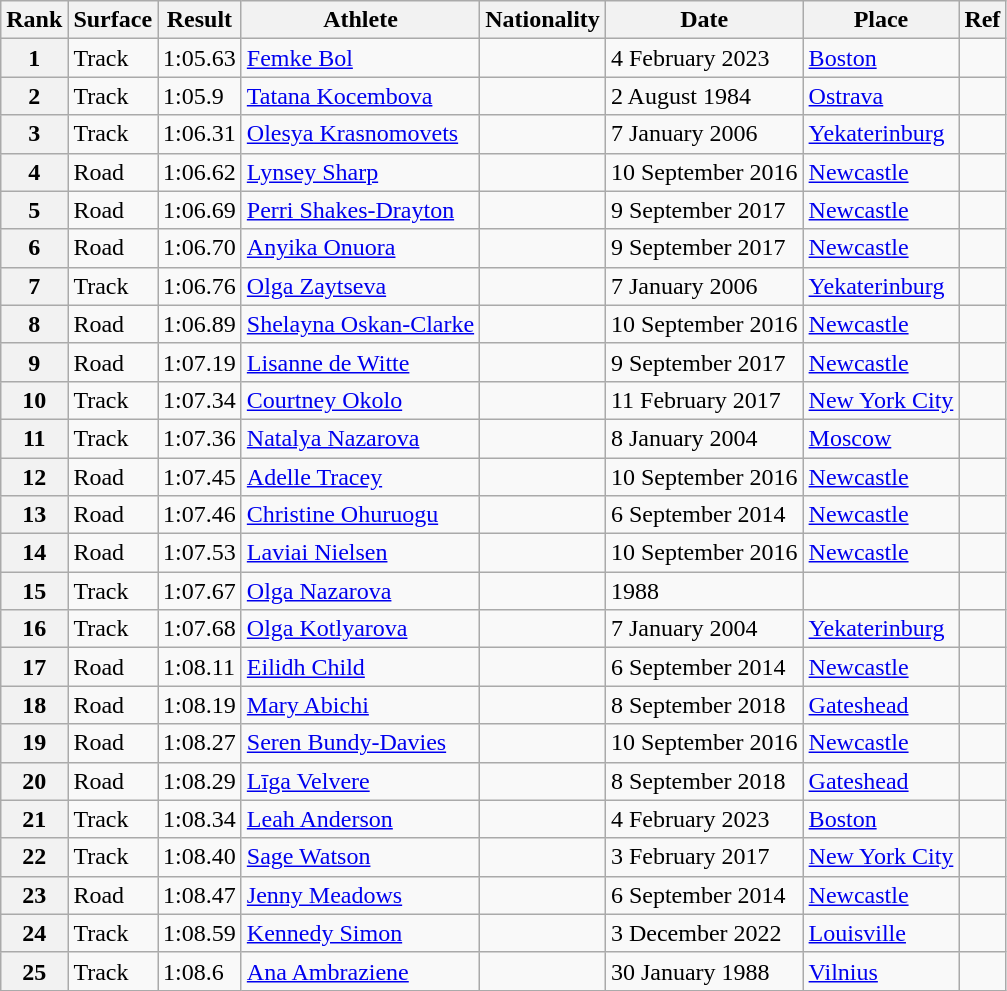<table class="wikitable">
<tr>
<th>Rank</th>
<th>Surface</th>
<th>Result</th>
<th>Athlete</th>
<th>Nationality</th>
<th>Date</th>
<th>Place</th>
<th>Ref</th>
</tr>
<tr>
<th>1</th>
<td>Track </td>
<td>1:05.63</td>
<td><a href='#'>Femke Bol</a></td>
<td></td>
<td>4 February 2023</td>
<td><a href='#'>Boston</a></td>
<td></td>
</tr>
<tr>
<th>2</th>
<td>Track</td>
<td>1:05.9 </td>
<td><a href='#'>Tatana Kocembova</a></td>
<td></td>
<td>2 August 1984</td>
<td><a href='#'>Ostrava</a></td>
<td></td>
</tr>
<tr>
<th>3</th>
<td>Track </td>
<td>1:06.31</td>
<td><a href='#'>Olesya Krasnomovets</a></td>
<td></td>
<td>7 January 2006</td>
<td><a href='#'>Yekaterinburg</a></td>
<td></td>
</tr>
<tr>
<th>4</th>
<td>Road</td>
<td>1:06.62</td>
<td><a href='#'>Lynsey Sharp</a></td>
<td></td>
<td>10 September 2016</td>
<td><a href='#'>Newcastle</a></td>
<td></td>
</tr>
<tr>
<th>5</th>
<td>Road</td>
<td>1:06.69</td>
<td><a href='#'>Perri Shakes-Drayton</a></td>
<td></td>
<td>9 September 2017</td>
<td><a href='#'>Newcastle</a></td>
<td></td>
</tr>
<tr>
<th>6</th>
<td>Road</td>
<td>1:06.70</td>
<td><a href='#'>Anyika Onuora</a></td>
<td></td>
<td>9 September 2017</td>
<td><a href='#'>Newcastle</a></td>
<td></td>
</tr>
<tr>
<th>7</th>
<td>Track </td>
<td>1:06.76</td>
<td><a href='#'>Olga Zaytseva</a></td>
<td></td>
<td>7 January 2006</td>
<td><a href='#'>Yekaterinburg</a></td>
<td></td>
</tr>
<tr>
<th>8</th>
<td>Road</td>
<td>1:06.89</td>
<td><a href='#'>Shelayna Oskan-Clarke</a></td>
<td></td>
<td>10 September 2016</td>
<td><a href='#'>Newcastle</a></td>
<td></td>
</tr>
<tr>
<th>9</th>
<td>Road</td>
<td>1:07.19</td>
<td><a href='#'>Lisanne de Witte</a></td>
<td></td>
<td>9 September 2017</td>
<td><a href='#'>Newcastle</a></td>
<td></td>
</tr>
<tr>
<th>10</th>
<td>Track </td>
<td>1:07.34</td>
<td><a href='#'>Courtney Okolo</a></td>
<td></td>
<td>11 February 2017</td>
<td><a href='#'>New York City</a></td>
<td></td>
</tr>
<tr>
<th>11</th>
<td>Track </td>
<td>1:07.36</td>
<td><a href='#'>Natalya Nazarova</a></td>
<td></td>
<td>8 January 2004</td>
<td><a href='#'>Moscow</a></td>
<td></td>
</tr>
<tr>
<th>12</th>
<td>Road</td>
<td>1:07.45</td>
<td><a href='#'>Adelle Tracey</a></td>
<td></td>
<td>10 September 2016</td>
<td><a href='#'>Newcastle</a></td>
<td></td>
</tr>
<tr>
<th>13</th>
<td>Road</td>
<td>1:07.46</td>
<td><a href='#'>Christine Ohuruogu</a></td>
<td></td>
<td>6 September 2014</td>
<td><a href='#'>Newcastle</a></td>
<td></td>
</tr>
<tr>
<th>14</th>
<td>Road</td>
<td>1:07.53</td>
<td><a href='#'>Laviai Nielsen</a></td>
<td></td>
<td>10 September 2016</td>
<td><a href='#'>Newcastle</a></td>
<td></td>
</tr>
<tr>
<th>15</th>
<td>Track </td>
<td>1:07.67</td>
<td><a href='#'>Olga Nazarova</a></td>
<td></td>
<td>1988</td>
<td></td>
<td></td>
</tr>
<tr>
<th>16</th>
<td>Track </td>
<td>1:07.68</td>
<td><a href='#'>Olga Kotlyarova</a></td>
<td></td>
<td>7 January 2004</td>
<td><a href='#'>Yekaterinburg</a></td>
<td></td>
</tr>
<tr>
<th>17</th>
<td>Road</td>
<td>1:08.11</td>
<td><a href='#'>Eilidh Child</a></td>
<td></td>
<td>6 September 2014</td>
<td><a href='#'>Newcastle</a></td>
<td></td>
</tr>
<tr>
<th>18</th>
<td>Road</td>
<td>1:08.19</td>
<td><a href='#'>Mary Abichi</a></td>
<td></td>
<td>8 September 2018</td>
<td><a href='#'>Gateshead</a></td>
<td></td>
</tr>
<tr>
<th>19</th>
<td>Road</td>
<td>1:08.27</td>
<td><a href='#'>Seren Bundy-Davies</a></td>
<td></td>
<td>10 September 2016</td>
<td><a href='#'>Newcastle</a></td>
<td></td>
</tr>
<tr>
<th>20</th>
<td>Road</td>
<td>1:08.29</td>
<td><a href='#'>Līga Velvere</a></td>
<td></td>
<td>8 September 2018</td>
<td><a href='#'>Gateshead</a></td>
<td></td>
</tr>
<tr>
<th>21</th>
<td>Track </td>
<td>1:08.34</td>
<td><a href='#'>Leah Anderson</a></td>
<td></td>
<td>4 February 2023</td>
<td><a href='#'>Boston</a></td>
<td></td>
</tr>
<tr>
<th>22</th>
<td>Track </td>
<td>1:08.40</td>
<td><a href='#'>Sage Watson</a></td>
<td></td>
<td>3 February 2017</td>
<td><a href='#'>New York City</a></td>
<td></td>
</tr>
<tr>
<th>23</th>
<td>Road</td>
<td>1:08.47</td>
<td><a href='#'>Jenny Meadows</a></td>
<td></td>
<td>6 September 2014</td>
<td><a href='#'>Newcastle</a></td>
<td></td>
</tr>
<tr>
<th>24</th>
<td>Track </td>
<td>1:08.59</td>
<td><a href='#'>Kennedy Simon</a></td>
<td></td>
<td>3 December 2022</td>
<td><a href='#'>Louisville</a></td>
<td></td>
</tr>
<tr>
<th>25</th>
<td>Track </td>
<td>1:08.6 </td>
<td><a href='#'>Ana Ambraziene</a></td>
<td></td>
<td>30 January 1988</td>
<td><a href='#'>Vilnius</a></td>
</tr>
</table>
